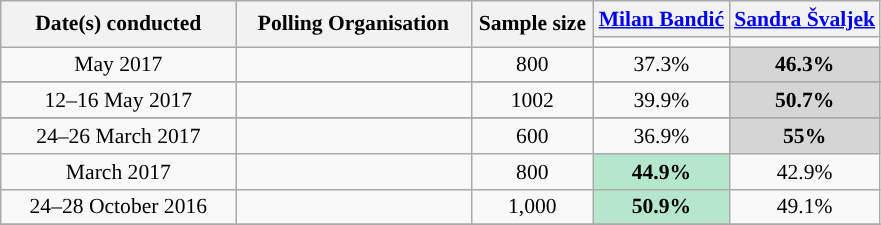<table class="wikitable" style="text-align:center; font-size:90%;">
<tr>
<th style="width:150px;" rowspan=2>Date(s) conducted</th>
<th style="width:150px;" rowspan=2>Polling Organisation</th>
<th style="width:75px;" rowspan=2>Sample size</th>
<th><a href='#'>Milan Bandić</a></th>
<th><a href='#'>Sandra Švaljek</a></th>
</tr>
<tr>
<td style="background: "></td>
<td style="background: "></td>
</tr>
<tr>
<td>May 2017</td>
<td></td>
<td>800</td>
<td>37.3%</td>
<td style="background: #D5D5D5"><strong>46.3%</strong></td>
</tr>
<tr>
</tr>
<tr>
</tr>
<tr>
<td>12–16 May 2017</td>
<td></td>
<td>1002</td>
<td>39.9%</td>
<td style="background: #D5D5D5"><strong>50.7%</strong></td>
</tr>
<tr>
</tr>
<tr>
<td>24–26 March 2017</td>
<td></td>
<td>600</td>
<td>36.9%</td>
<td style="background: #D5D5D5"><strong>55%</strong></td>
</tr>
<tr>
<td>March 2017</td>
<td></td>
<td>800</td>
<td style="background: #b6e7cc"><strong>44.9%</strong></td>
<td>42.9%</td>
</tr>
<tr>
<td>24–28 October 2016</td>
<td></td>
<td>1,000</td>
<td style="background: #b6e7cc"><strong>50.9%</strong></td>
<td>49.1%</td>
</tr>
<tr>
</tr>
</table>
